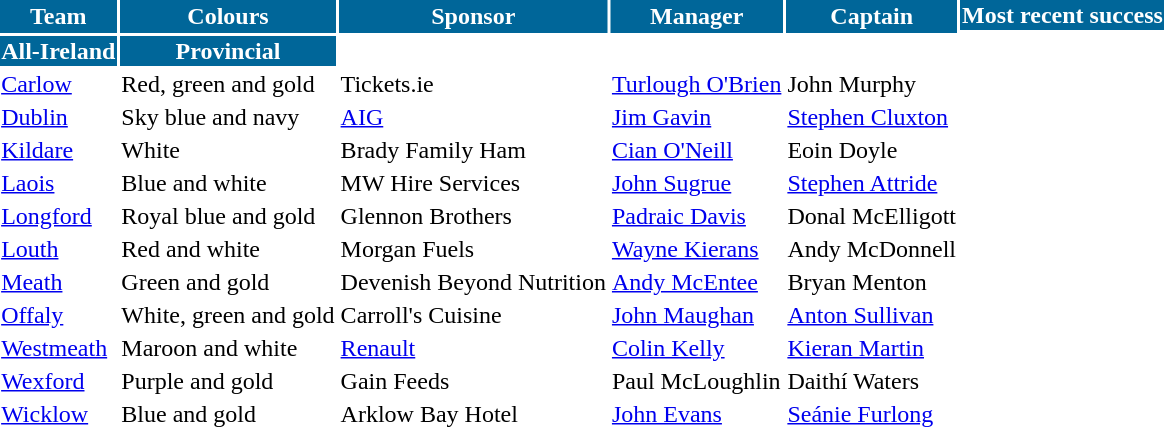<table cellpadding="1" style="margin:1em auto;">
<tr style="background:#069; color:white;">
<th rowspan="2">Team</th>
<th rowspan="2">Colours</th>
<th rowspan="2">Sponsor</th>
<th rowspan="2">Manager</th>
<th rowspan="2">Captain</th>
<th colspan="2">Most recent success</th>
</tr>
<tr>
</tr>
<tr style="background:#069; color:white;">
<th>All-Ireland</th>
<th>Provincial</th>
</tr>
<tr>
<td><a href='#'>Carlow</a></td>
<td> Red, green and gold</td>
<td>Tickets.ie</td>
<td><a href='#'>Turlough O'Brien</a></td>
<td>John Murphy</td>
<td></td>
<td></td>
</tr>
<tr>
<td><a href='#'>Dublin</a></td>
<td> Sky blue and navy</td>
<td><a href='#'>AIG</a></td>
<td><a href='#'>Jim Gavin</a></td>
<td><a href='#'>Stephen Cluxton</a></td>
<td></td>
<td></td>
</tr>
<tr>
<td><a href='#'>Kildare</a></td>
<td> White</td>
<td>Brady Family Ham</td>
<td><a href='#'>Cian O'Neill</a></td>
<td>Eoin Doyle</td>
<td></td>
<td></td>
</tr>
<tr>
<td><a href='#'>Laois</a></td>
<td> Blue and white</td>
<td>MW Hire Services</td>
<td><a href='#'>John Sugrue</a></td>
<td><a href='#'>Stephen Attride</a></td>
<td></td>
<td></td>
</tr>
<tr>
<td><a href='#'>Longford</a></td>
<td> Royal blue and gold</td>
<td>Glennon Brothers</td>
<td><a href='#'>Padraic Davis</a></td>
<td>Donal McElligott</td>
<td></td>
<td></td>
</tr>
<tr>
<td><a href='#'>Louth</a></td>
<td> Red and white</td>
<td>Morgan Fuels</td>
<td><a href='#'>Wayne Kierans</a></td>
<td>Andy McDonnell</td>
<td></td>
<td></td>
</tr>
<tr>
<td><a href='#'>Meath</a></td>
<td> Green and gold</td>
<td>Devenish Beyond Nutrition</td>
<td><a href='#'>Andy McEntee</a></td>
<td>Bryan Menton</td>
<td></td>
<td></td>
</tr>
<tr>
<td><a href='#'>Offaly</a></td>
<td> White, green and gold</td>
<td>Carroll's Cuisine</td>
<td><a href='#'>John Maughan</a></td>
<td><a href='#'>Anton Sullivan</a></td>
<td></td>
<td></td>
</tr>
<tr>
<td><a href='#'>Westmeath</a></td>
<td> Maroon and white</td>
<td><a href='#'>Renault</a></td>
<td><a href='#'>Colin Kelly</a></td>
<td><a href='#'>Kieran Martin</a></td>
<td></td>
<td></td>
</tr>
<tr>
<td><a href='#'>Wexford</a></td>
<td> Purple and gold</td>
<td>Gain Feeds</td>
<td>Paul McLoughlin</td>
<td>Daithí Waters</td>
<td></td>
<td></td>
</tr>
<tr>
<td><a href='#'>Wicklow</a></td>
<td> Blue and gold</td>
<td>Arklow Bay Hotel</td>
<td><a href='#'>John Evans</a></td>
<td><a href='#'>Seánie Furlong</a></td>
<td></td>
<td></td>
</tr>
</table>
